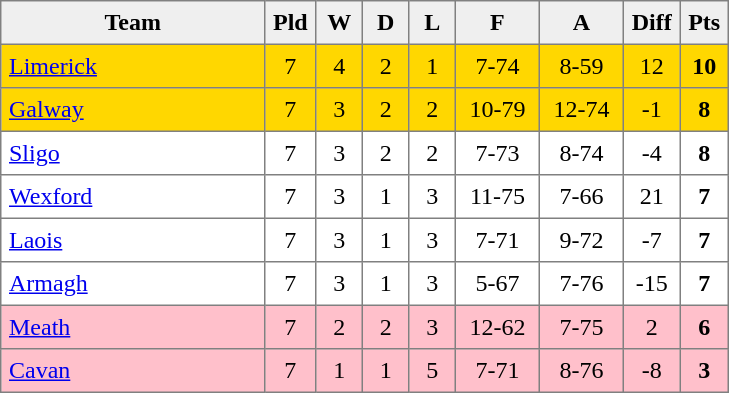<table style=border-collapse:collapse border=1 cellspacing=0 cellpadding=5>
<tr align=center bgcolor=#efefef>
<th width=165>Team</th>
<th width=20>Pld</th>
<th width=20>W</th>
<th width=20>D</th>
<th width=20>L</th>
<th width=45>F</th>
<th width=45>A</th>
<th width=20>Diff</th>
<th width=20>Pts</th>
</tr>
<tr align=center style= "background:gold;">
<td style="text-align:left"><a href='#'>Limerick</a></td>
<td>7</td>
<td>4</td>
<td>2</td>
<td>1</td>
<td>7-74</td>
<td>8-59</td>
<td>12</td>
<td><strong>10</strong></td>
</tr>
<tr align=center style= "background:gold;">
<td style="text-align:left"><a href='#'>Galway</a></td>
<td>7</td>
<td>3</td>
<td>2</td>
<td>2</td>
<td>10-79</td>
<td>12-74</td>
<td>-1</td>
<td><strong>8</strong></td>
</tr>
<tr align=center style= "">
<td style="text-align:left"><a href='#'>Sligo</a></td>
<td>7</td>
<td>3</td>
<td>2</td>
<td>2</td>
<td>7-73</td>
<td>8-74</td>
<td>-4</td>
<td><strong>8</strong></td>
</tr>
<tr align=center style= "">
<td style="text-align:left"><a href='#'>Wexford</a></td>
<td>7</td>
<td>3</td>
<td>1</td>
<td>3</td>
<td>11-75</td>
<td>7-66</td>
<td>21</td>
<td><strong>7</strong></td>
</tr>
<tr align=center style= "">
<td style="text-align:left"><a href='#'>Laois</a></td>
<td>7</td>
<td>3</td>
<td>1</td>
<td>3</td>
<td>7-71</td>
<td>9-72</td>
<td>-7</td>
<td><strong>7</strong></td>
</tr>
<tr align=center style= "">
<td style="text-align:left"><a href='#'>Armagh</a></td>
<td>7</td>
<td>3</td>
<td>1</td>
<td>3</td>
<td>5-67</td>
<td>7-76</td>
<td>-15</td>
<td><strong>7</strong></td>
</tr>
<tr align=center style= "background:#FFC0CB">
<td style="text-align:left"><a href='#'>Meath</a></td>
<td>7</td>
<td>2</td>
<td>2</td>
<td>3</td>
<td>12-62</td>
<td>7-75</td>
<td>2</td>
<td><strong>6</strong></td>
</tr>
<tr align=center style= "background:#FFC0CB">
<td style="text-align:left"><a href='#'>Cavan</a></td>
<td>7</td>
<td>1</td>
<td>1</td>
<td>5</td>
<td>7-71</td>
<td>8-76</td>
<td>-8</td>
<td><strong>3</strong></td>
</tr>
</table>
